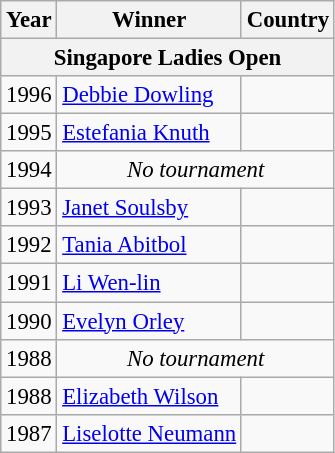<table class="wikitable" style="font-size:95%;">
<tr>
<th>Year</th>
<th>Winner</th>
<th>Country</th>
</tr>
<tr>
<th colspan=3>Singapore Ladies Open</th>
</tr>
<tr>
<td>1996</td>
<td><a href='#'>Debbie Dowling</a></td>
<td></td>
</tr>
<tr>
<td>1995</td>
<td><a href='#'>Estefania Knuth</a></td>
<td></td>
</tr>
<tr>
<td>1994</td>
<td colspan=2 align=center><em>No tournament</em></td>
</tr>
<tr>
<td>1993</td>
<td><a href='#'>Janet Soulsby</a></td>
<td></td>
</tr>
<tr>
<td>1992</td>
<td><a href='#'>Tania Abitbol</a></td>
<td></td>
</tr>
<tr>
<td>1991</td>
<td><a href='#'>Li Wen-lin</a></td>
<td></td>
</tr>
<tr>
<td>1990</td>
<td><a href='#'>Evelyn Orley</a></td>
<td></td>
</tr>
<tr>
<td>1988</td>
<td colspan=2 align=center><em>No tournament</em></td>
</tr>
<tr>
<td>1988</td>
<td><a href='#'>Elizabeth Wilson</a></td>
<td></td>
</tr>
<tr>
<td>1987</td>
<td><a href='#'>Liselotte Neumann</a></td>
<td></td>
</tr>
</table>
